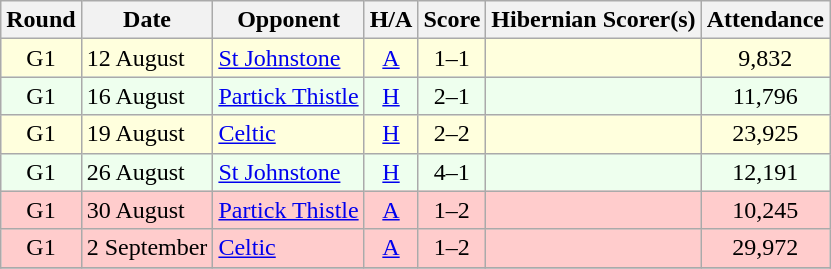<table class="wikitable" style="text-align:center">
<tr>
<th>Round</th>
<th>Date</th>
<th>Opponent</th>
<th>H/A</th>
<th>Score</th>
<th>Hibernian Scorer(s)</th>
<th>Attendance</th>
</tr>
<tr bgcolor=#FFFFDD>
<td>G1</td>
<td align=left>12 August</td>
<td align=left><a href='#'>St Johnstone</a></td>
<td><a href='#'>A</a></td>
<td>1–1</td>
<td align=left></td>
<td>9,832</td>
</tr>
<tr bgcolor=#EEFFEE>
<td>G1</td>
<td align=left>16 August</td>
<td align=left><a href='#'>Partick Thistle</a></td>
<td><a href='#'>H</a></td>
<td>2–1</td>
<td align=left></td>
<td>11,796</td>
</tr>
<tr bgcolor=#FFFFDD>
<td>G1</td>
<td align=left>19 August</td>
<td align=left><a href='#'>Celtic</a></td>
<td><a href='#'>H</a></td>
<td>2–2</td>
<td align=left></td>
<td>23,925</td>
</tr>
<tr bgcolor=#EEFFEE>
<td>G1</td>
<td align=left>26 August</td>
<td align=left><a href='#'>St Johnstone</a></td>
<td><a href='#'>H</a></td>
<td>4–1</td>
<td align=left></td>
<td>12,191</td>
</tr>
<tr bgcolor=#FFCCCC>
<td>G1</td>
<td align=left>30 August</td>
<td align=left><a href='#'>Partick Thistle</a></td>
<td><a href='#'>A</a></td>
<td>1–2</td>
<td align=left></td>
<td>10,245</td>
</tr>
<tr bgcolor=#FFCCCC>
<td>G1</td>
<td align=left>2 September</td>
<td align=left><a href='#'>Celtic</a></td>
<td><a href='#'>A</a></td>
<td>1–2</td>
<td align=left></td>
<td>29,972</td>
</tr>
<tr>
</tr>
</table>
